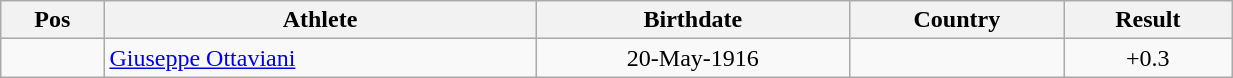<table class="wikitable"  style="text-align:center; width:65%;">
<tr>
<th>Pos</th>
<th>Athlete</th>
<th>Birthdate</th>
<th>Country</th>
<th>Result</th>
</tr>
<tr>
<td align=center></td>
<td align=left><a href='#'>Giuseppe Ottaviani</a></td>
<td>20-May-1916</td>
<td align=left></td>
<td> +0.3</td>
</tr>
</table>
